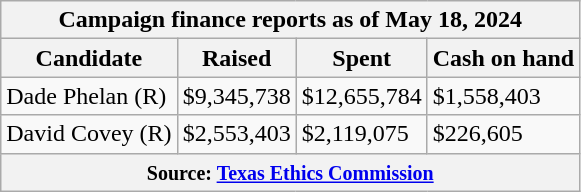<table class="wikitable sortable">
<tr>
<th colspan=4>Campaign finance reports as of May 18, 2024</th>
</tr>
<tr style="text-align:center;">
<th>Candidate</th>
<th>Raised</th>
<th>Spent</th>
<th>Cash on hand</th>
</tr>
<tr>
<td>Dade Phelan (R)</td>
<td>$9,345,738</td>
<td>$12,655,784</td>
<td>$1,558,403</td>
</tr>
<tr>
<td>David Covey (R)</td>
<td>$2,553,403</td>
<td>$2,119,075</td>
<td>$226,605</td>
</tr>
<tr>
<th colspan="4"><small>Source: <a href='#'>Texas Ethics Commission</a></small></th>
</tr>
</table>
